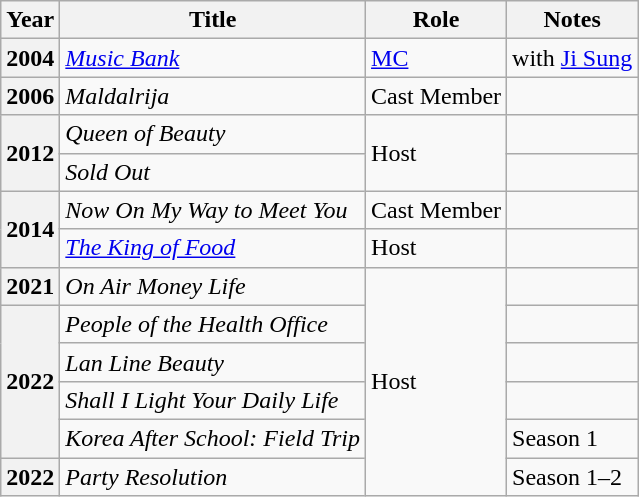<table class="wikitable plainrowheaders">
<tr>
<th scope="col">Year</th>
<th scope="col">Title</th>
<th scope="col">Role</th>
<th scope="col">Notes</th>
</tr>
<tr>
<th scope="row">2004</th>
<td><em><a href='#'>Music Bank</a></em></td>
<td><a href='#'>MC</a></td>
<td>with <a href='#'>Ji Sung</a></td>
</tr>
<tr>
<th scope="row">2006</th>
<td><em>Maldalrija</em></td>
<td>Cast Member</td>
<td></td>
</tr>
<tr>
<th scope="row" rowspan="2">2012</th>
<td><em>Queen of Beauty</em></td>
<td rowspan="2">Host</td>
<td></td>
</tr>
<tr>
<td><em>Sold Out</em></td>
<td></td>
</tr>
<tr>
<th scope="row" rowspan="2">2014</th>
<td><em>Now On My Way to Meet You</em></td>
<td>Cast Member</td>
<td></td>
</tr>
<tr>
<td><em><a href='#'>The King of Food</a></em></td>
<td>Host</td>
<td></td>
</tr>
<tr>
<th scope="row">2021</th>
<td><em>On Air Money Life</em></td>
<td rowspan="6">Host</td>
<td></td>
</tr>
<tr>
<th scope="row" rowspan="4">2022</th>
<td><em>People of the Health Office</em></td>
<td></td>
</tr>
<tr>
<td><em>Lan Line Beauty</em></td>
<td></td>
</tr>
<tr>
<td><em>Shall I Light Your Daily Life</em></td>
<td></td>
</tr>
<tr>
<td><em>Korea After School: Field Trip</em></td>
<td>Season 1</td>
</tr>
<tr>
<th scope="row">2022</th>
<td><em>Party Resolution</em></td>
<td>Season 1–2</td>
</tr>
</table>
